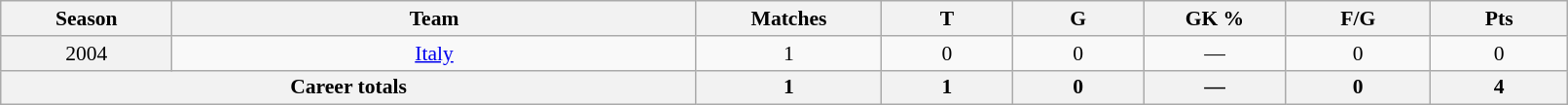<table class="wikitable sortable"  style="font-size:90%; text-align:center; width:85%;">
<tr>
<th width=2%>Season</th>
<th width=8%>Team</th>
<th width=2%>Matches</th>
<th width=2%>T</th>
<th width=2%>G</th>
<th width=2%>GK %</th>
<th width=2%>F/G</th>
<th width=2%>Pts</th>
</tr>
<tr>
<th scope="row" style="text-align:center; font-weight:normal">2004</th>
<td style="text-align:center;"> <a href='#'>Italy</a></td>
<td>1</td>
<td>0</td>
<td>0</td>
<td>—</td>
<td>0</td>
<td>0</td>
</tr>
<tr class="sortbottom">
<th colspan=2>Career totals</th>
<th>1</th>
<th>1</th>
<th>0</th>
<th>—</th>
<th>0</th>
<th>4</th>
</tr>
</table>
